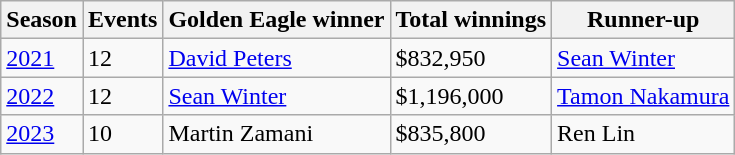<table class="wikitable sortable">
<tr>
<th>Season</th>
<th>Events</th>
<th>Golden Eagle winner</th>
<th>Total winnings</th>
<th>Runner-up</th>
</tr>
<tr>
<td><a href='#'>2021</a></td>
<td>12</td>
<td> <a href='#'>David Peters</a></td>
<td>$832,950</td>
<td> <a href='#'>Sean Winter</a></td>
</tr>
<tr>
<td><a href='#'>2022</a></td>
<td>12</td>
<td> <a href='#'>Sean Winter</a></td>
<td>$1,196,000</td>
<td> <a href='#'>Tamon Nakamura</a></td>
</tr>
<tr>
<td><a href='#'>2023</a></td>
<td>10</td>
<td> Martin Zamani</td>
<td>$835,800</td>
<td> Ren Lin</td>
</tr>
</table>
